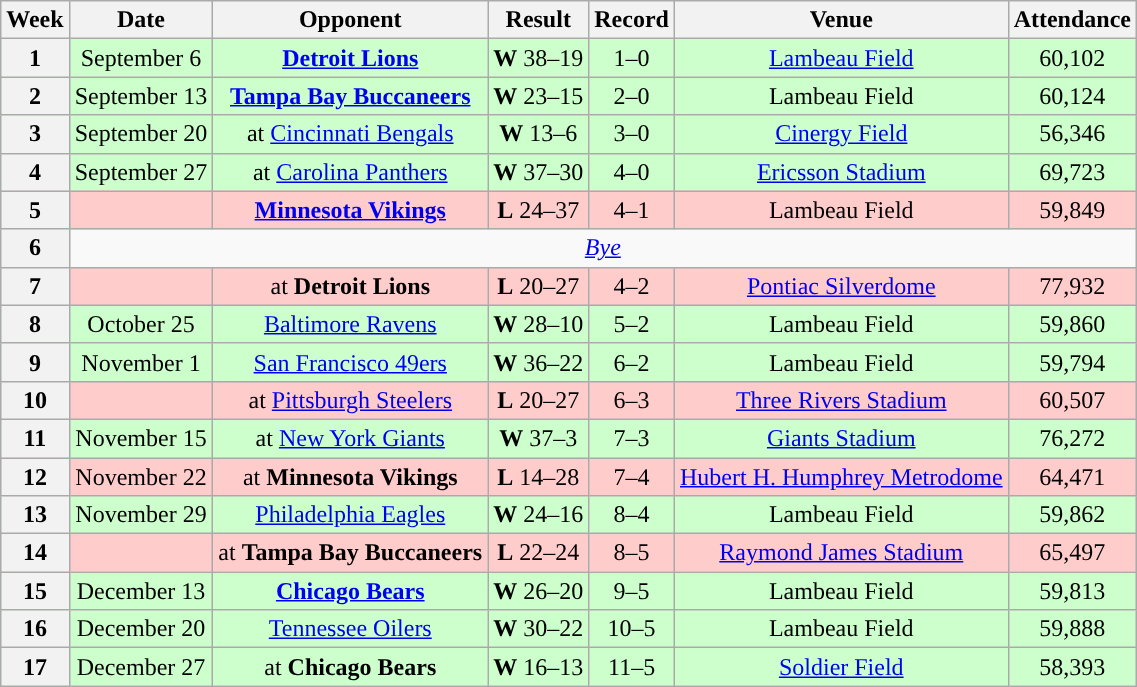<table class="wikitable" style="text-align:center">
<tr>
<th>Week</th>
<th>Date</th>
<th>Opponent</th>
<th>Result</th>
<th>Record</th>
<th>Venue</th>
<th>Attendance</th>
</tr>
<tr style="background:#cfc">
<th>1</th>
<td>September 6</td>
<td><strong><a href='#'>Detroit Lions</a></strong></td>
<td><strong>W</strong> 38–19</td>
<td>1–0</td>
<td><a href='#'>Lambeau Field</a></td>
<td>60,102</td>
</tr>
<tr style="background:#cfc">
<th>2</th>
<td>September 13</td>
<td><strong><a href='#'>Tampa Bay Buccaneers</a></strong></td>
<td><strong>W</strong> 23–15</td>
<td>2–0</td>
<td>Lambeau Field</td>
<td>60,124</td>
</tr>
<tr style="background:#cfc">
<th>3</th>
<td>September 20</td>
<td>at <a href='#'>Cincinnati Bengals</a></td>
<td><strong>W</strong> 13–6</td>
<td>3–0</td>
<td><a href='#'>Cinergy Field</a></td>
<td>56,346</td>
</tr>
<tr style="background:#cfc">
<th>4</th>
<td>September 27</td>
<td>at <a href='#'>Carolina Panthers</a></td>
<td><strong>W</strong> 37–30</td>
<td>4–0</td>
<td><a href='#'>Ericsson Stadium</a></td>
<td>69,723</td>
</tr>
<tr style="background:#fcc">
<th>5</th>
<td></td>
<td><strong><a href='#'>Minnesota Vikings</a></strong></td>
<td><strong>L</strong> 24–37</td>
<td>4–1</td>
<td>Lambeau Field</td>
<td>59,849</td>
</tr>
<tr>
<th>6</th>
<td colspan="6"><em><a href='#'>Bye</a></em></td>
</tr>
<tr style="background:#fcc">
<th>7</th>
<td></td>
<td>at <strong>Detroit Lions</strong></td>
<td><strong>L</strong> 20–27</td>
<td>4–2</td>
<td><a href='#'>Pontiac Silverdome</a></td>
<td>77,932</td>
</tr>
<tr style="background:#cfc">
<th>8</th>
<td>October 25</td>
<td><a href='#'>Baltimore Ravens</a></td>
<td><strong>W</strong> 28–10</td>
<td>5–2</td>
<td>Lambeau Field</td>
<td>59,860</td>
</tr>
<tr style="background:#cfc">
<th>9</th>
<td>November 1</td>
<td><a href='#'>San Francisco 49ers</a></td>
<td><strong>W</strong> 36–22</td>
<td>6–2</td>
<td>Lambeau Field</td>
<td>59,794</td>
</tr>
<tr style="background:#fcc">
<th>10</th>
<td></td>
<td>at <a href='#'>Pittsburgh Steelers</a></td>
<td><strong>L</strong> 20–27</td>
<td>6–3</td>
<td><a href='#'>Three Rivers Stadium</a></td>
<td>60,507</td>
</tr>
<tr style="background:#cfc">
<th>11</th>
<td>November 15</td>
<td>at <a href='#'>New York Giants</a></td>
<td><strong>W</strong> 37–3</td>
<td>7–3</td>
<td><a href='#'>Giants Stadium</a></td>
<td>76,272</td>
</tr>
<tr style="background:#fcc">
<th>12</th>
<td>November 22</td>
<td>at <strong>Minnesota Vikings</strong></td>
<td><strong>L</strong> 14–28</td>
<td>7–4</td>
<td><a href='#'>Hubert H. Humphrey Metrodome</a></td>
<td>64,471</td>
</tr>
<tr style="background:#cfc">
<th>13</th>
<td>November 29</td>
<td><a href='#'>Philadelphia Eagles</a></td>
<td><strong>W</strong> 24–16</td>
<td>8–4</td>
<td>Lambeau Field</td>
<td>59,862</td>
</tr>
<tr style="background:#fcc">
<th>14</th>
<td></td>
<td>at <strong>Tampa Bay Buccaneers</strong></td>
<td><strong>L</strong> 22–24</td>
<td>8–5</td>
<td><a href='#'>Raymond James Stadium</a></td>
<td>65,497</td>
</tr>
<tr style="background:#cfc">
<th>15</th>
<td>December 13</td>
<td><strong><a href='#'>Chicago Bears</a></strong></td>
<td><strong>W</strong> 26–20</td>
<td>9–5</td>
<td>Lambeau Field</td>
<td>59,813</td>
</tr>
<tr style="background:#cfc">
<th>16</th>
<td>December 20</td>
<td><a href='#'>Tennessee Oilers</a></td>
<td><strong>W</strong> 30–22</td>
<td>10–5</td>
<td>Lambeau Field</td>
<td>59,888</td>
</tr>
<tr style="background:#cfc">
<th>17</th>
<td>December 27</td>
<td>at <strong>Chicago Bears</strong></td>
<td><strong>W</strong> 16–13</td>
<td>11–5</td>
<td><a href='#'>Soldier Field</a></td>
<td>58,393</td>
</tr>
</table>
